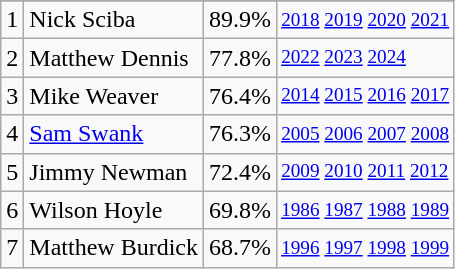<table class="wikitable">
<tr>
</tr>
<tr>
<td>1</td>
<td>Nick Sciba</td>
<td><abbr>89.9%</abbr></td>
<td style="font-size:80%;"><a href='#'>2018</a> <a href='#'>2019</a> <a href='#'>2020</a> <a href='#'>2021</a></td>
</tr>
<tr>
<td>2</td>
<td>Matthew Dennis</td>
<td><abbr>77.8%</abbr></td>
<td style="font-size:80%;"><a href='#'>2022</a> <a href='#'>2023</a> <a href='#'>2024</a></td>
</tr>
<tr>
<td>3</td>
<td>Mike Weaver</td>
<td><abbr>76.4%</abbr></td>
<td style="font-size:80%;"><a href='#'>2014</a> <a href='#'>2015</a> <a href='#'>2016</a> <a href='#'>2017</a></td>
</tr>
<tr>
<td>4</td>
<td><a href='#'>Sam Swank</a></td>
<td><abbr>76.3%</abbr></td>
<td style="font-size:80%;"><a href='#'>2005</a> <a href='#'>2006</a> <a href='#'>2007</a> <a href='#'>2008</a></td>
</tr>
<tr>
<td>5</td>
<td>Jimmy Newman</td>
<td><abbr>72.4%</abbr></td>
<td style="font-size:80%;"><a href='#'>2009</a> <a href='#'>2010</a> <a href='#'>2011</a> <a href='#'>2012</a></td>
</tr>
<tr>
<td>6</td>
<td>Wilson Hoyle</td>
<td><abbr>69.8%</abbr></td>
<td style="font-size:80%;"><a href='#'>1986</a> <a href='#'>1987</a> <a href='#'>1988</a> <a href='#'>1989</a></td>
</tr>
<tr>
<td>7</td>
<td>Matthew Burdick</td>
<td><abbr>68.7%</abbr></td>
<td style="font-size:80%;"><a href='#'>1996</a> <a href='#'>1997</a> <a href='#'>1998</a> <a href='#'>1999</a></td>
</tr>
</table>
